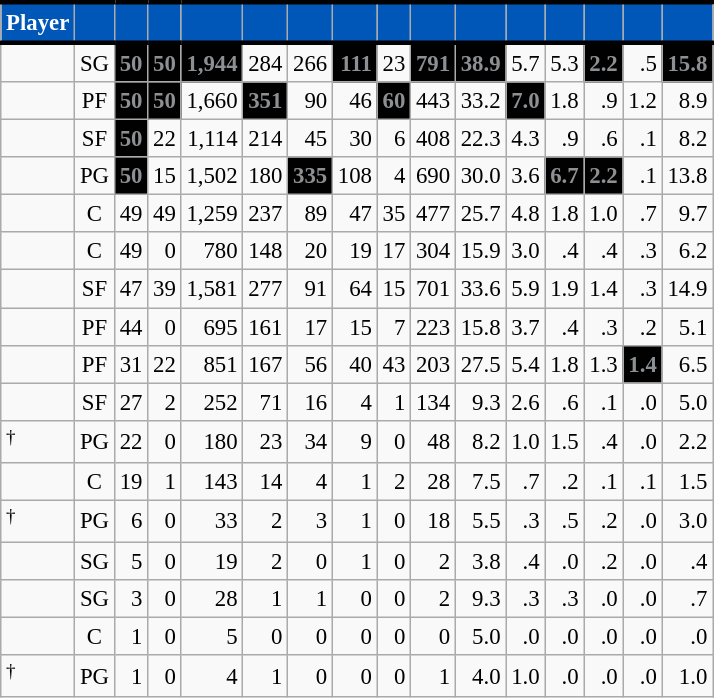<table class="wikitable sortable" style="font-size: 95%; text-align:right;">
<tr>
<th style="background:#0057B7; color:#FFFFFF; border-top:#010101 3px solid; border-bottom:#010101 3px solid;">Player</th>
<th style="background:#0057B7; color:#FFFFFF; border-top:#010101 3px solid; border-bottom:#010101 3px solid;"></th>
<th style="background:#0057B7; color:#FFFFFF; border-top:#010101 3px solid; border-bottom:#010101 3px solid;"></th>
<th style="background:#0057B7; color:#FFFFFF; border-top:#010101 3px solid; border-bottom:#010101 3px solid;"></th>
<th style="background:#0057B7; color:#FFFFFF; border-top:#010101 3px solid; border-bottom:#010101 3px solid;"></th>
<th style="background:#0057B7; color:#FFFFFF; border-top:#010101 3px solid; border-bottom:#010101 3px solid;"></th>
<th style="background:#0057B7; color:#FFFFFF; border-top:#010101 3px solid; border-bottom:#010101 3px solid;"></th>
<th style="background:#0057B7; color:#FFFFFF; border-top:#010101 3px solid; border-bottom:#010101 3px solid;"></th>
<th style="background:#0057B7; color:#FFFFFF; border-top:#010101 3px solid; border-bottom:#010101 3px solid;"></th>
<th style="background:#0057B7; color:#FFFFFF; border-top:#010101 3px solid; border-bottom:#010101 3px solid;"></th>
<th style="background:#0057B7; color:#FFFFFF; border-top:#010101 3px solid; border-bottom:#010101 3px solid;"></th>
<th style="background:#0057B7; color:#FFFFFF; border-top:#010101 3px solid; border-bottom:#010101 3px solid;"></th>
<th style="background:#0057B7; color:#FFFFFF; border-top:#010101 3px solid; border-bottom:#010101 3px solid;"></th>
<th style="background:#0057B7; color:#FFFFFF; border-top:#010101 3px solid; border-bottom:#010101 3px solid;"></th>
<th style="background:#0057B7; color:#FFFFFF; border-top:#010101 3px solid; border-bottom:#010101 3px solid;"></th>
<th style="background:#0057B7; color:#FFFFFF; border-top:#010101 3px solid; border-bottom:#010101 3px solid;"></th>
</tr>
<tr>
<td style="text-align:left;"></td>
<td style="text-align:center;">SG</td>
<td style="background:#010101; color:#8D9093;"><strong>50</strong></td>
<td style="background:#010101; color:#8D9093;"><strong>50</strong></td>
<td style="background:#010101; color:#8D9093;"><strong>1,944</strong></td>
<td>284</td>
<td>266</td>
<td style="background:#010101; color:#8D9093;"><strong>111</strong></td>
<td>23</td>
<td style="background:#010101; color:#8D9093;"><strong>791</strong></td>
<td style="background:#010101; color:#8D9093;"><strong>38.9</strong></td>
<td>5.7</td>
<td>5.3</td>
<td style="background:#010101; color:#8D9093;"><strong>2.2</strong></td>
<td>.5</td>
<td style="background:#010101; color:#8D9093;"><strong>15.8</strong></td>
</tr>
<tr>
<td style="text-align:left;"></td>
<td style="text-align:center;">PF</td>
<td style="background:#010101; color:#8D9093;"><strong>50</strong></td>
<td style="background:#010101; color:#8D9093;"><strong>50</strong></td>
<td>1,660</td>
<td style="background:#010101; color:#8D9093;"><strong>351</strong></td>
<td>90</td>
<td>46</td>
<td style="background:#010101; color:#8D9093;"><strong>60</strong></td>
<td>443</td>
<td>33.2</td>
<td style="background:#010101; color:#8D9093;"><strong>7.0</strong></td>
<td>1.8</td>
<td>.9</td>
<td>1.2</td>
<td>8.9</td>
</tr>
<tr>
<td style="text-align:left;"></td>
<td style="text-align:center;">SF</td>
<td style="background:#010101; color:#8D9093;"><strong>50</strong></td>
<td>22</td>
<td>1,114</td>
<td>214</td>
<td>45</td>
<td>30</td>
<td>6</td>
<td>408</td>
<td>22.3</td>
<td>4.3</td>
<td>.9</td>
<td>.6</td>
<td>.1</td>
<td>8.2</td>
</tr>
<tr>
<td style="text-align:left;"></td>
<td style="text-align:center;">PG</td>
<td style="background:#010101; color:#8D9093;"><strong>50</strong></td>
<td>15</td>
<td>1,502</td>
<td>180</td>
<td style="background:#010101; color:#8D9093;"><strong>335</strong></td>
<td>108</td>
<td>4</td>
<td>690</td>
<td>30.0</td>
<td>3.6</td>
<td style="background:#010101; color:#8D9093;"><strong>6.7</strong></td>
<td style="background:#010101; color:#8D9093;"><strong>2.2</strong></td>
<td>.1</td>
<td>13.8</td>
</tr>
<tr>
<td style="text-align:left;"></td>
<td style="text-align:center;">C</td>
<td>49</td>
<td>49</td>
<td>1,259</td>
<td>237</td>
<td>89</td>
<td>47</td>
<td>35</td>
<td>477</td>
<td>25.7</td>
<td>4.8</td>
<td>1.8</td>
<td>1.0</td>
<td>.7</td>
<td>9.7</td>
</tr>
<tr>
<td style="text-align:left;"></td>
<td style="text-align:center;">C</td>
<td>49</td>
<td>0</td>
<td>780</td>
<td>148</td>
<td>20</td>
<td>19</td>
<td>17</td>
<td>304</td>
<td>15.9</td>
<td>3.0</td>
<td>.4</td>
<td>.4</td>
<td>.3</td>
<td>6.2</td>
</tr>
<tr>
<td style="text-align:left;"></td>
<td style="text-align:center;">SF</td>
<td>47</td>
<td>39</td>
<td>1,581</td>
<td>277</td>
<td>91</td>
<td>64</td>
<td>15</td>
<td>701</td>
<td>33.6</td>
<td>5.9</td>
<td>1.9</td>
<td>1.4</td>
<td>.3</td>
<td>14.9</td>
</tr>
<tr>
<td style="text-align:left;"></td>
<td style="text-align:center;">PF</td>
<td>44</td>
<td>0</td>
<td>695</td>
<td>161</td>
<td>17</td>
<td>15</td>
<td>7</td>
<td>223</td>
<td>15.8</td>
<td>3.7</td>
<td>.4</td>
<td>.3</td>
<td>.2</td>
<td>5.1</td>
</tr>
<tr>
<td style="text-align:left;"></td>
<td style="text-align:center;">PF</td>
<td>31</td>
<td>22</td>
<td>851</td>
<td>167</td>
<td>56</td>
<td>40</td>
<td>43</td>
<td>203</td>
<td>27.5</td>
<td>5.4</td>
<td>1.8</td>
<td>1.3</td>
<td style="background:#010101; color:#8D9093;"><strong>1.4</strong></td>
<td>6.5</td>
</tr>
<tr>
<td style="text-align:left;"></td>
<td style="text-align:center;">SF</td>
<td>27</td>
<td>2</td>
<td>252</td>
<td>71</td>
<td>16</td>
<td>4</td>
<td>1</td>
<td>134</td>
<td>9.3</td>
<td>2.6</td>
<td>.6</td>
<td>.1</td>
<td>.0</td>
<td>5.0</td>
</tr>
<tr>
<td style="text-align:left;"><sup>†</sup></td>
<td style="text-align:center;">PG</td>
<td>22</td>
<td>0</td>
<td>180</td>
<td>23</td>
<td>34</td>
<td>9</td>
<td>0</td>
<td>48</td>
<td>8.2</td>
<td>1.0</td>
<td>1.5</td>
<td>.4</td>
<td>.0</td>
<td>2.2</td>
</tr>
<tr>
<td style="text-align:left;"></td>
<td style="text-align:center;">C</td>
<td>19</td>
<td>1</td>
<td>143</td>
<td>14</td>
<td>4</td>
<td>1</td>
<td>2</td>
<td>28</td>
<td>7.5</td>
<td>.7</td>
<td>.2</td>
<td>.1</td>
<td>.1</td>
<td>1.5</td>
</tr>
<tr>
<td style="text-align:left;"><sup>†</sup></td>
<td style="text-align:center;">PG</td>
<td>6</td>
<td>0</td>
<td>33</td>
<td>2</td>
<td>3</td>
<td>1</td>
<td>0</td>
<td>18</td>
<td>5.5</td>
<td>.3</td>
<td>.5</td>
<td>.2</td>
<td>.0</td>
<td>3.0</td>
</tr>
<tr>
<td style="text-align:left;"></td>
<td style="text-align:center;">SG</td>
<td>5</td>
<td>0</td>
<td>19</td>
<td>2</td>
<td>0</td>
<td>1</td>
<td>0</td>
<td>2</td>
<td>3.8</td>
<td>.4</td>
<td>.0</td>
<td>.2</td>
<td>.0</td>
<td>.4</td>
</tr>
<tr>
<td style="text-align:left;"></td>
<td style="text-align:center;">SG</td>
<td>3</td>
<td>0</td>
<td>28</td>
<td>1</td>
<td>1</td>
<td>0</td>
<td>0</td>
<td>2</td>
<td>9.3</td>
<td>.3</td>
<td>.3</td>
<td>.0</td>
<td>.0</td>
<td>.7</td>
</tr>
<tr>
<td style="text-align:left;"></td>
<td style="text-align:center;">C</td>
<td>1</td>
<td>0</td>
<td>5</td>
<td>0</td>
<td>0</td>
<td>0</td>
<td>0</td>
<td>0</td>
<td>5.0</td>
<td>.0</td>
<td>.0</td>
<td>.0</td>
<td>.0</td>
<td>.0</td>
</tr>
<tr>
<td style="text-align:left;"><sup>†</sup></td>
<td style="text-align:center;">PG</td>
<td>1</td>
<td>0</td>
<td>4</td>
<td>1</td>
<td>0</td>
<td>0</td>
<td>0</td>
<td>1</td>
<td>4.0</td>
<td>1.0</td>
<td>.0</td>
<td>.0</td>
<td>.0</td>
<td>1.0</td>
</tr>
</table>
